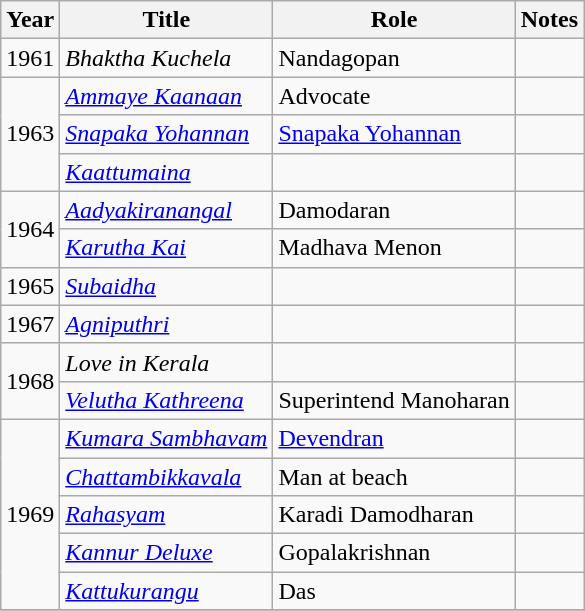<table class="wikitable sortable">
<tr>
<th>Year</th>
<th>Title</th>
<th>Role</th>
<th class="unsortable">Notes</th>
</tr>
<tr>
<td>1961</td>
<td><em>Bhaktha Kuchela</em></td>
<td>Nandagopan</td>
<td></td>
</tr>
<tr>
<td rowspan=3>1963</td>
<td><em><a href='#'>Ammaye Kaanaan</a></em></td>
<td>Advocate</td>
<td></td>
</tr>
<tr>
<td><em><a href='#'>Snapaka Yohannan</a></em></td>
<td><a href='#'>Snapaka Yohannan</a></td>
<td></td>
</tr>
<tr>
<td><em><a href='#'>Kaattumaina</a></em></td>
<td></td>
<td></td>
</tr>
<tr>
<td rowspan=2>1964</td>
<td><em><a href='#'>Aadyakiranangal</a></em></td>
<td>Damodaran</td>
<td></td>
</tr>
<tr>
<td><em><a href='#'>Karutha Kai</a></em></td>
<td>Madhava Menon</td>
<td></td>
</tr>
<tr>
<td>1965</td>
<td><em><a href='#'>Subaidha</a></em></td>
<td></td>
<td></td>
</tr>
<tr>
<td>1967</td>
<td><em><a href='#'>Agniputhri</a></em></td>
<td></td>
<td></td>
</tr>
<tr>
<td rowspan=2>1968</td>
<td><em>Love in Kerala</em></td>
<td></td>
<td></td>
</tr>
<tr>
<td><em><a href='#'>Velutha Kathreena</a></em></td>
<td>Superintend Manoharan</td>
<td></td>
</tr>
<tr>
<td rowspan=5>1969</td>
<td><em><a href='#'>Kumara Sambhavam</a></em></td>
<td><a href='#'>Devendran</a></td>
<td></td>
</tr>
<tr>
<td><em><a href='#'>Chattambikkavala</a></em></td>
<td>Man at beach</td>
<td></td>
</tr>
<tr>
<td><em><a href='#'>Rahasyam</a></em></td>
<td>Karadi Damodharan</td>
<td></td>
</tr>
<tr>
<td><em><a href='#'>Kannur Deluxe</a></em></td>
<td>Gopalakrishnan</td>
<td></td>
</tr>
<tr>
<td><em><a href='#'>Kattukurangu</a></em></td>
<td>Das</td>
<td></td>
</tr>
<tr>
</tr>
</table>
